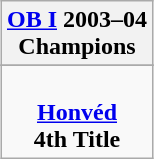<table class="wikitable" style="text-align: center; margin: 0 auto;">
<tr>
<th><a href='#'>OB I</a> 2003–04<br>Champions</th>
</tr>
<tr>
</tr>
<tr>
<td><br><strong><a href='#'>Honvéd</a></strong><br><strong>4th Title</strong></td>
</tr>
</table>
